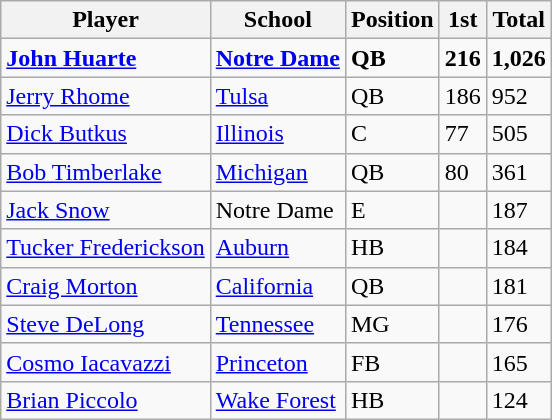<table class="wikitable">
<tr>
<th>Player</th>
<th>School</th>
<th>Position</th>
<th>1st</th>
<th>Total</th>
</tr>
<tr>
<td><strong><a href='#'>John Huarte</a></strong></td>
<td><strong><a href='#'>Notre Dame</a></strong></td>
<td><strong>QB</strong></td>
<td><strong>216</strong></td>
<td><strong>1,026</strong></td>
</tr>
<tr>
<td><a href='#'>Jerry Rhome</a></td>
<td><a href='#'>Tulsa</a></td>
<td>QB</td>
<td>186</td>
<td>952</td>
</tr>
<tr>
<td><a href='#'>Dick Butkus</a></td>
<td><a href='#'>Illinois</a></td>
<td>C</td>
<td>77</td>
<td>505</td>
</tr>
<tr>
<td><a href='#'>Bob Timberlake</a></td>
<td><a href='#'>Michigan</a></td>
<td>QB</td>
<td>80</td>
<td>361</td>
</tr>
<tr>
<td><a href='#'>Jack Snow</a></td>
<td>Notre Dame</td>
<td>E</td>
<td></td>
<td>187</td>
</tr>
<tr>
<td><a href='#'>Tucker Frederickson</a></td>
<td><a href='#'>Auburn</a></td>
<td>HB</td>
<td></td>
<td>184</td>
</tr>
<tr>
<td><a href='#'>Craig Morton</a></td>
<td><a href='#'>California</a></td>
<td>QB</td>
<td></td>
<td>181</td>
</tr>
<tr>
<td><a href='#'>Steve DeLong</a></td>
<td><a href='#'>Tennessee</a></td>
<td>MG</td>
<td></td>
<td>176</td>
</tr>
<tr>
<td><a href='#'>Cosmo Iacavazzi</a></td>
<td><a href='#'>Princeton</a></td>
<td>FB</td>
<td></td>
<td>165</td>
</tr>
<tr>
<td><a href='#'>Brian Piccolo</a></td>
<td><a href='#'>Wake Forest</a></td>
<td>HB</td>
<td></td>
<td>124</td>
</tr>
</table>
